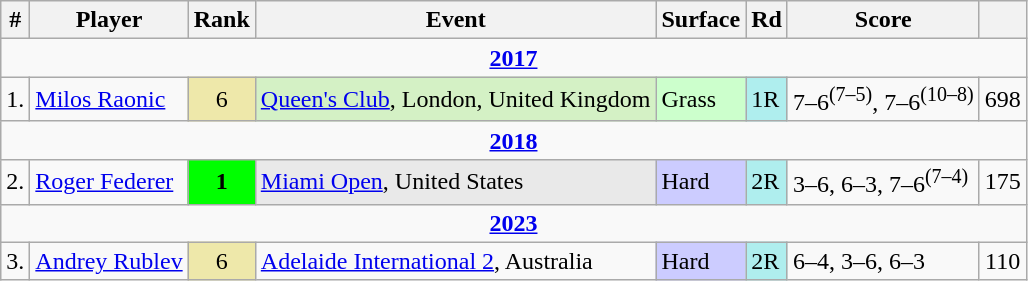<table class="wikitable sortable nowrap">
<tr>
<th>#</th>
<th>Player</th>
<th>Rank</th>
<th>Event</th>
<th>Surface</th>
<th>Rd</th>
<th class="unsortable">Score</th>
<th></th>
</tr>
<tr>
<td colspan="8" style="text-align:center"><strong><a href='#'>2017</a></strong></td>
</tr>
<tr>
<td>1.</td>
<td> <a href='#'>Milos Raonic</a></td>
<td style="text-align:center; background:#eee8aa;">6</td>
<td style="background:#d4f1c5;"><a href='#'>Queen's Club</a>, London, United Kingdom</td>
<td style="background:#cfc;">Grass</td>
<td style="background:#afeeee;">1R</td>
<td>7–6<sup>(7–5)</sup>, 7–6<sup>(10–8)</sup></td>
<td align=center>698</td>
</tr>
<tr>
<td colspan="8" style="text-align:center"><strong><a href='#'>2018</a></strong></td>
</tr>
<tr>
<td>2.</td>
<td> <a href='#'>Roger Federer</a></td>
<td style="text-align:center; background:lime;"><strong>1</strong></td>
<td style="background:#e9e9e9;"><a href='#'>Miami Open</a>, United States</td>
<td style="background:#ccf;">Hard</td>
<td style="background:#afeeee;">2R</td>
<td>3–6, 6–3, 7–6<sup>(7–4)</sup></td>
<td align=center>175</td>
</tr>
<tr>
<td colspan="8" style="text-align:center"><strong><a href='#'>2023</a></strong></td>
</tr>
<tr>
<td>3.</td>
<td> <a href='#'>Andrey Rublev</a></td>
<td style="text-align:center; background:#eee8aa;">6</td>
<td><a href='#'>Adelaide International 2</a>, Australia</td>
<td style="background:#ccf;">Hard</td>
<td style="background:#afeeee;">2R</td>
<td>6–4, 3–6, 6–3</td>
<td align=center>110</td>
</tr>
</table>
